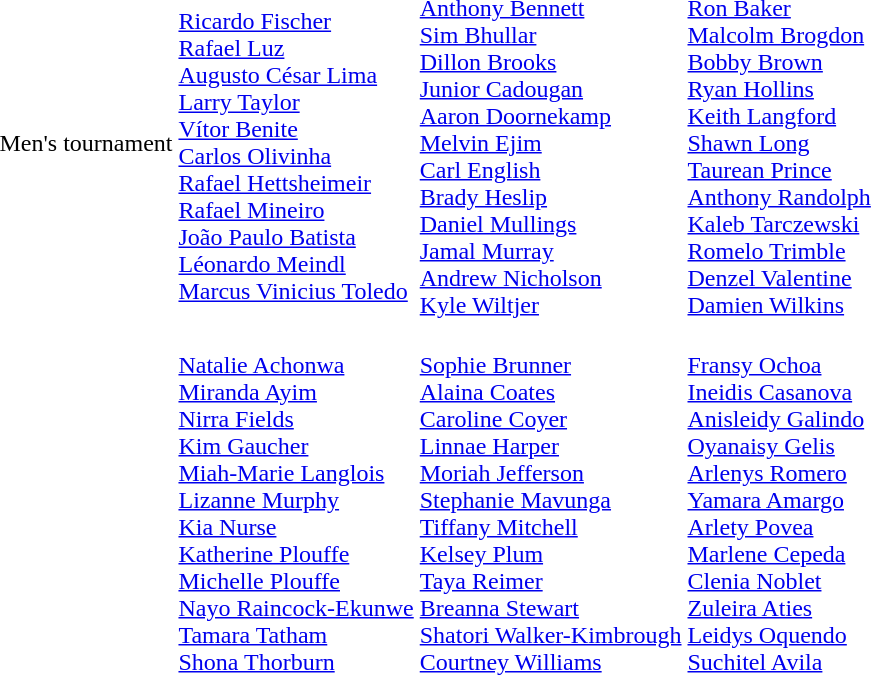<table>
<tr>
<td>Men's tournament<br></td>
<td><br> <a href='#'>Ricardo Fischer</a><br> <a href='#'>Rafael Luz</a><br> <a href='#'>Augusto César Lima</a><br> <a href='#'>Larry Taylor</a><br> <a href='#'>Vítor Benite</a><br> <a href='#'>Carlos Olivinha</a><br> <a href='#'>Rafael Hettsheimeir</a><br> <a href='#'>Rafael Mineiro</a><br> <a href='#'>João Paulo Batista</a><br> <a href='#'>Léonardo Meindl</a><br> <a href='#'>Marcus Vinicius Toledo</a></td>
<td><br><a href='#'>Anthony Bennett</a><br><a href='#'>Sim Bhullar</a><br><a href='#'>Dillon Brooks</a><br><a href='#'>Junior Cadougan</a><br><a href='#'>Aaron Doornekamp</a><br><a href='#'>Melvin Ejim</a><br><a href='#'>Carl English</a><br><a href='#'>Brady Heslip</a><br><a href='#'>Daniel Mullings</a><br><a href='#'>Jamal Murray</a><br><a href='#'>Andrew Nicholson</a><br><a href='#'>Kyle Wiltjer</a></td>
<td><br><a href='#'>Ron Baker</a><br><a href='#'>Malcolm Brogdon</a><br><a href='#'>Bobby Brown</a><br><a href='#'>Ryan Hollins</a><br><a href='#'>Keith Langford</a><br><a href='#'>Shawn Long</a><br><a href='#'>Taurean Prince</a><br><a href='#'>Anthony Randolph</a><br><a href='#'>Kaleb Tarczewski</a><br><a href='#'>Romelo Trimble</a><br><a href='#'>Denzel Valentine</a><br><a href='#'>Damien Wilkins</a></td>
</tr>
<tr>
<td><br></td>
<td><br><a href='#'>Natalie Achonwa</a><br><a href='#'>Miranda Ayim</a><br><a href='#'>Nirra Fields</a><br><a href='#'>Kim Gaucher</a><br><a href='#'>Miah-Marie Langlois</a><br><a href='#'>Lizanne Murphy</a><br><a href='#'>Kia Nurse</a><br><a href='#'>Katherine Plouffe</a><br><a href='#'>Michelle Plouffe</a><br><a href='#'>Nayo Raincock-Ekunwe</a><br><a href='#'>Tamara Tatham</a><br><a href='#'>Shona Thorburn</a></td>
<td><br><a href='#'>Sophie Brunner</a><br><a href='#'>Alaina Coates</a><br><a href='#'>Caroline Coyer</a><br><a href='#'>Linnae Harper</a><br><a href='#'>Moriah Jefferson</a><br><a href='#'>Stephanie Mavunga</a><br><a href='#'>Tiffany Mitchell</a><br><a href='#'>Kelsey Plum</a><br><a href='#'>Taya Reimer</a><br><a href='#'>Breanna Stewart</a><br><a href='#'>Shatori Walker-Kimbrough</a><br><a href='#'>Courtney Williams</a></td>
<td><br><a href='#'>Fransy Ochoa</a><br><a href='#'>Ineidis Casanova</a><br><a href='#'>Anisleidy Galindo</a><br><a href='#'>Oyanaisy Gelis</a><br><a href='#'>Arlenys Romero</a><br><a href='#'>Yamara Amargo</a><br><a href='#'>Arlety Povea</a><br><a href='#'>Marlene Cepeda</a><br><a href='#'>Clenia Noblet</a><br><a href='#'>Zuleira Aties</a><br><a href='#'>Leidys Oquendo</a><br><a href='#'>Suchitel Avila</a></td>
</tr>
</table>
